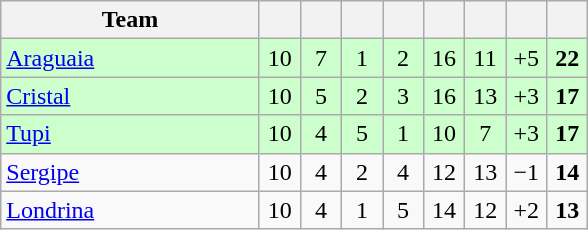<table class="wikitable" style="text-align: center;">
<tr>
<th width=165>Team</th>
<th width=20></th>
<th width=20></th>
<th width=20></th>
<th width=20></th>
<th width=20></th>
<th width=20></th>
<th width=20></th>
<th width=20></th>
</tr>
<tr bgcolor=#CCFFCC>
<td align=left> <a href='#'>Araguaia</a></td>
<td>10</td>
<td>7</td>
<td>1</td>
<td>2</td>
<td>16</td>
<td>11</td>
<td>+5</td>
<td><strong>22</strong></td>
</tr>
<tr bgcolor=#CCFFCC>
<td align=left> <a href='#'>Cristal</a></td>
<td>10</td>
<td>5</td>
<td>2</td>
<td>3</td>
<td>16</td>
<td>13</td>
<td>+3</td>
<td><strong>17</strong></td>
</tr>
<tr bgcolor=#CCFFCC>
<td align=left> <a href='#'>Tupi</a></td>
<td>10</td>
<td>4</td>
<td>5</td>
<td>1</td>
<td>10</td>
<td>7</td>
<td>+3</td>
<td><strong>17</strong></td>
</tr>
<tr>
<td align=left> <a href='#'>Sergipe</a></td>
<td>10</td>
<td>4</td>
<td>2</td>
<td>4</td>
<td>12</td>
<td>13</td>
<td>−1</td>
<td><strong>14</strong></td>
</tr>
<tr>
<td align=left> <a href='#'>Londrina</a></td>
<td>10</td>
<td>4</td>
<td>1</td>
<td>5</td>
<td>14</td>
<td>12</td>
<td>+2</td>
<td><strong>13</strong></td>
</tr>
</table>
